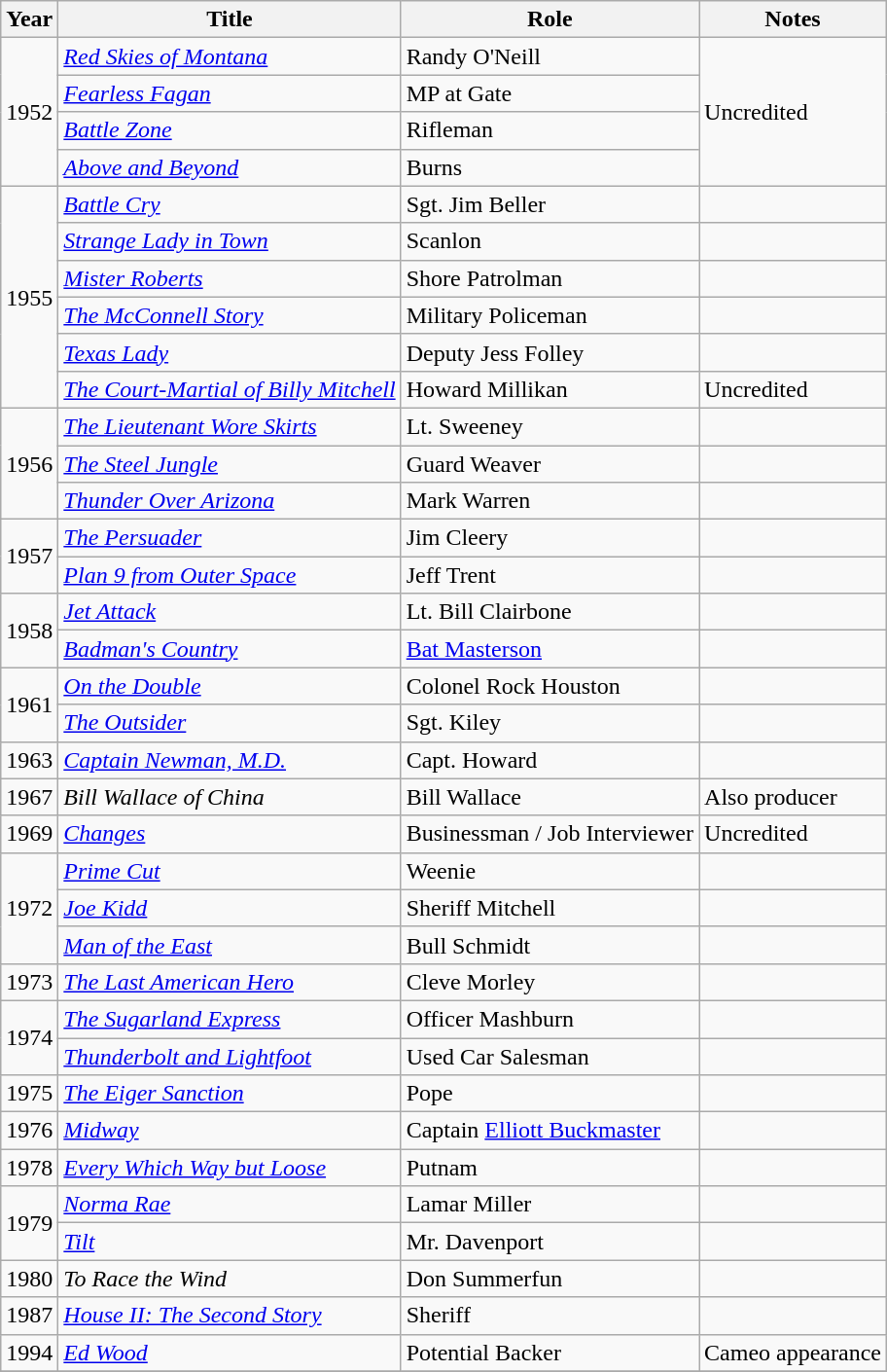<table class="wikitable sortable plainrowheaders">
<tr>
<th scope="col">Year</th>
<th scope="col">Title</th>
<th scope="col">Role</th>
<th scope="col">Notes</th>
</tr>
<tr>
<td rowspan=4>1952</td>
<td><em><a href='#'>Red Skies of Montana</a></em></td>
<td>Randy O'Neill</td>
<td rowspan="4">Uncredited</td>
</tr>
<tr>
<td><em><a href='#'>Fearless Fagan</a></em></td>
<td>MP at Gate</td>
</tr>
<tr>
<td><em><a href='#'>Battle Zone</a></em></td>
<td>Rifleman</td>
</tr>
<tr>
<td><em><a href='#'>Above and Beyond</a></em></td>
<td>Burns</td>
</tr>
<tr>
<td rowspan=6>1955</td>
<td><em><a href='#'>Battle Cry</a></em></td>
<td>Sgt. Jim Beller</td>
<td></td>
</tr>
<tr>
<td><em><a href='#'>Strange Lady in Town</a></em></td>
<td>Scanlon</td>
<td></td>
</tr>
<tr>
<td><em><a href='#'>Mister Roberts</a></em></td>
<td>Shore Patrolman</td>
<td></td>
</tr>
<tr>
<td><em><a href='#'>The McConnell Story</a></em></td>
<td>Military Policeman</td>
<td></td>
</tr>
<tr>
<td><em><a href='#'>Texas Lady</a></em></td>
<td>Deputy Jess Folley</td>
<td></td>
</tr>
<tr>
<td><em><a href='#'>The Court-Martial of Billy Mitchell</a></em></td>
<td>Howard Millikan</td>
<td>Uncredited</td>
</tr>
<tr>
<td rowspan=3>1956</td>
<td><em><a href='#'>The Lieutenant Wore Skirts</a></em></td>
<td>Lt. Sweeney</td>
<td></td>
</tr>
<tr>
<td><em><a href='#'>The Steel Jungle</a></em></td>
<td>Guard Weaver</td>
<td></td>
</tr>
<tr>
<td><em><a href='#'>Thunder Over Arizona</a></em></td>
<td>Mark Warren</td>
<td></td>
</tr>
<tr>
<td rowspan=2>1957</td>
<td><em><a href='#'>The Persuader</a></em></td>
<td>Jim Cleery</td>
<td></td>
</tr>
<tr>
<td><em><a href='#'>Plan 9 from Outer Space</a></em></td>
<td>Jeff Trent</td>
<td></td>
</tr>
<tr>
<td rowspan=2>1958</td>
<td><em><a href='#'>Jet Attack</a></em></td>
<td>Lt. Bill Clairbone</td>
<td></td>
</tr>
<tr>
<td><em><a href='#'>Badman's Country</a></em></td>
<td><a href='#'>Bat Masterson</a></td>
<td></td>
</tr>
<tr>
<td rowspan=2>1961</td>
<td><em><a href='#'>On the Double</a></em></td>
<td>Colonel Rock Houston</td>
<td></td>
</tr>
<tr>
<td><em><a href='#'>The Outsider</a></em></td>
<td>Sgt. Kiley</td>
<td></td>
</tr>
<tr>
<td>1963</td>
<td><em><a href='#'>Captain Newman, M.D.</a></em></td>
<td>Capt. Howard</td>
<td></td>
</tr>
<tr>
<td>1967</td>
<td><em>Bill Wallace of China</em></td>
<td>Bill Wallace</td>
<td>Also producer</td>
</tr>
<tr>
<td>1969</td>
<td><em><a href='#'>Changes</a></em></td>
<td>Businessman / Job Interviewer</td>
<td>Uncredited</td>
</tr>
<tr>
<td rowspan=3>1972</td>
<td><em><a href='#'>Prime Cut</a></em></td>
<td>Weenie</td>
<td></td>
</tr>
<tr>
<td><em><a href='#'>Joe Kidd</a></em></td>
<td>Sheriff Mitchell</td>
<td></td>
</tr>
<tr>
<td><em><a href='#'>Man of the East</a></em></td>
<td>Bull Schmidt</td>
<td></td>
</tr>
<tr>
<td>1973</td>
<td><em><a href='#'>The Last American Hero</a></em></td>
<td>Cleve Morley</td>
<td></td>
</tr>
<tr>
<td rowspan="2">1974</td>
<td><em><a href='#'>The Sugarland Express</a></em></td>
<td>Officer Mashburn</td>
<td></td>
</tr>
<tr>
<td><em><a href='#'>Thunderbolt and Lightfoot</a></em></td>
<td>Used Car Salesman</td>
<td></td>
</tr>
<tr>
<td>1975</td>
<td><em><a href='#'>The Eiger Sanction</a></em></td>
<td>Pope</td>
<td></td>
</tr>
<tr>
<td>1976</td>
<td><em><a href='#'>Midway</a></em></td>
<td>Captain <a href='#'>Elliott Buckmaster</a></td>
<td></td>
</tr>
<tr>
<td>1978</td>
<td><em><a href='#'>Every Which Way but Loose</a></em></td>
<td>Putnam</td>
<td></td>
</tr>
<tr>
<td rowspan=2>1979</td>
<td><em><a href='#'>Norma Rae</a></em></td>
<td>Lamar Miller</td>
<td></td>
</tr>
<tr>
<td><em><a href='#'>Tilt</a></em></td>
<td>Mr. Davenport</td>
<td></td>
</tr>
<tr>
<td>1980</td>
<td><em>To Race the Wind</em></td>
<td>Don Summerfun</td>
<td></td>
</tr>
<tr>
<td>1987</td>
<td><em><a href='#'>House II: The Second Story</a></em></td>
<td>Sheriff</td>
<td></td>
</tr>
<tr>
<td>1994</td>
<td><em><a href='#'>Ed Wood</a></em></td>
<td>Potential Backer</td>
<td>Cameo appearance</td>
</tr>
<tr>
</tr>
</table>
